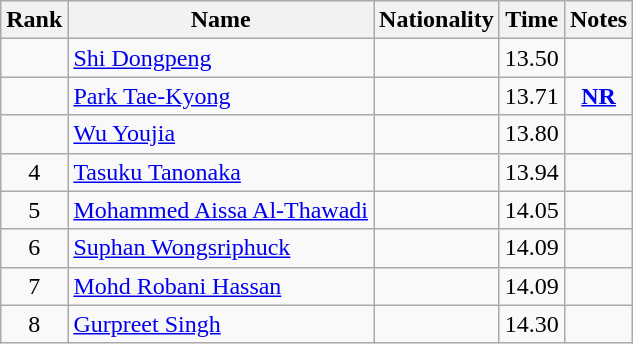<table class="wikitable sortable" style="text-align:center">
<tr>
<th>Rank</th>
<th>Name</th>
<th>Nationality</th>
<th>Time</th>
<th>Notes</th>
</tr>
<tr>
<td></td>
<td align=left><a href='#'>Shi Dongpeng</a></td>
<td align=left></td>
<td>13.50</td>
<td></td>
</tr>
<tr>
<td></td>
<td align=left><a href='#'>Park Tae-Kyong</a></td>
<td align=left></td>
<td>13.71</td>
<td><strong><a href='#'>NR</a></strong></td>
</tr>
<tr>
<td></td>
<td align=left><a href='#'>Wu Youjia</a></td>
<td align=left></td>
<td>13.80</td>
<td></td>
</tr>
<tr>
<td>4</td>
<td align=left><a href='#'>Tasuku Tanonaka</a></td>
<td align=left></td>
<td>13.94</td>
<td></td>
</tr>
<tr>
<td>5</td>
<td align=left><a href='#'>Mohammed Aissa Al-Thawadi</a></td>
<td align=left></td>
<td>14.05</td>
<td></td>
</tr>
<tr>
<td>6</td>
<td align=left><a href='#'>Suphan Wongsriphuck</a></td>
<td align=left></td>
<td>14.09</td>
<td></td>
</tr>
<tr>
<td>7</td>
<td align=left><a href='#'>Mohd Robani Hassan</a></td>
<td align=left></td>
<td>14.09</td>
<td></td>
</tr>
<tr>
<td>8</td>
<td align=left><a href='#'>Gurpreet Singh</a></td>
<td align=left></td>
<td>14.30</td>
<td></td>
</tr>
</table>
